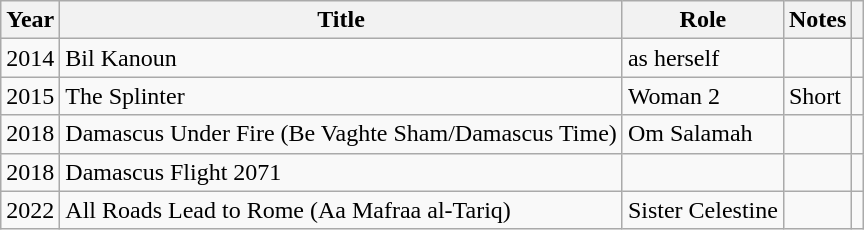<table class="wikitable sortable plainrowheaders">
<tr>
<th scope="col">Year</th>
<th scope="col">Title</th>
<th scope="col">Role</th>
<th class="unsortable" scope="col">Notes</th>
<th class="unsortable" scope="col"></th>
</tr>
<tr>
<td>2014</td>
<td>Bil Kanoun</td>
<td>as herself</td>
<td></td>
<td></td>
</tr>
<tr>
<td>2015</td>
<td>The Splinter</td>
<td>Woman 2</td>
<td>Short</td>
<td></td>
</tr>
<tr>
<td>2018</td>
<td>Damascus Under Fire (Be Vaghte Sham/Damascus Time)</td>
<td>Om Salamah</td>
<td></td>
<td></td>
</tr>
<tr>
<td>2018</td>
<td>Damascus Flight 2071</td>
<td></td>
<td></td>
<td></td>
</tr>
<tr>
<td>2022</td>
<td>All Roads Lead to Rome (Aa Mafraa al-Tariq)</td>
<td>Sister Celestine</td>
<td></td>
<td></td>
</tr>
</table>
